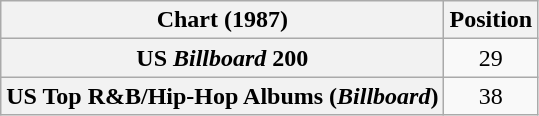<table class="wikitable plainrowheaders" style="text-align:center">
<tr>
<th scope="col">Chart (1987)</th>
<th scope="col">Position</th>
</tr>
<tr>
<th scope="row">US <em>Billboard</em> 200</th>
<td>29</td>
</tr>
<tr>
<th scope="row">US Top R&B/Hip-Hop Albums (<em>Billboard</em>)</th>
<td>38</td>
</tr>
</table>
